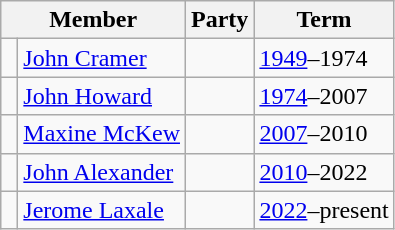<table class="wikitable">
<tr>
<th colspan="2">Member</th>
<th>Party</th>
<th>Term</th>
</tr>
<tr>
<td> </td>
<td><a href='#'>John Cramer</a></td>
<td></td>
<td><a href='#'>1949</a>–1974</td>
</tr>
<tr>
<td> </td>
<td><a href='#'>John Howard</a></td>
<td></td>
<td><a href='#'>1974</a>–2007</td>
</tr>
<tr>
<td> </td>
<td><a href='#'>Maxine McKew</a></td>
<td></td>
<td><a href='#'>2007</a>–2010</td>
</tr>
<tr>
<td> </td>
<td><a href='#'>John Alexander</a></td>
<td></td>
<td><a href='#'>2010</a>–2022</td>
</tr>
<tr>
<td> </td>
<td><a href='#'>Jerome Laxale</a></td>
<td></td>
<td><a href='#'>2022</a>–present</td>
</tr>
</table>
